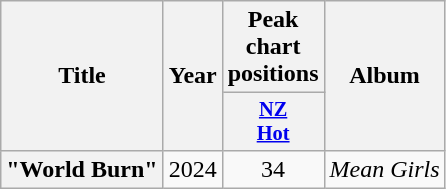<table class="wikitable plainrowheaders" style="text-align:center">
<tr>
<th scope="col" rowspan="2">Title</th>
<th scope="col" rowspan="2">Year</th>
<th scope="col" colspan="1">Peak chart positions</th>
<th scope="col" rowspan="2">Album</th>
</tr>
<tr>
<th scope="col" style="width:3em;font-size:85%;"><a href='#'>NZ<br>Hot</a><br></th>
</tr>
<tr>
<th scope="row">"World Burn"<br></th>
<td>2024</td>
<td>34</td>
<td><em>Mean Girls</em></td>
</tr>
</table>
